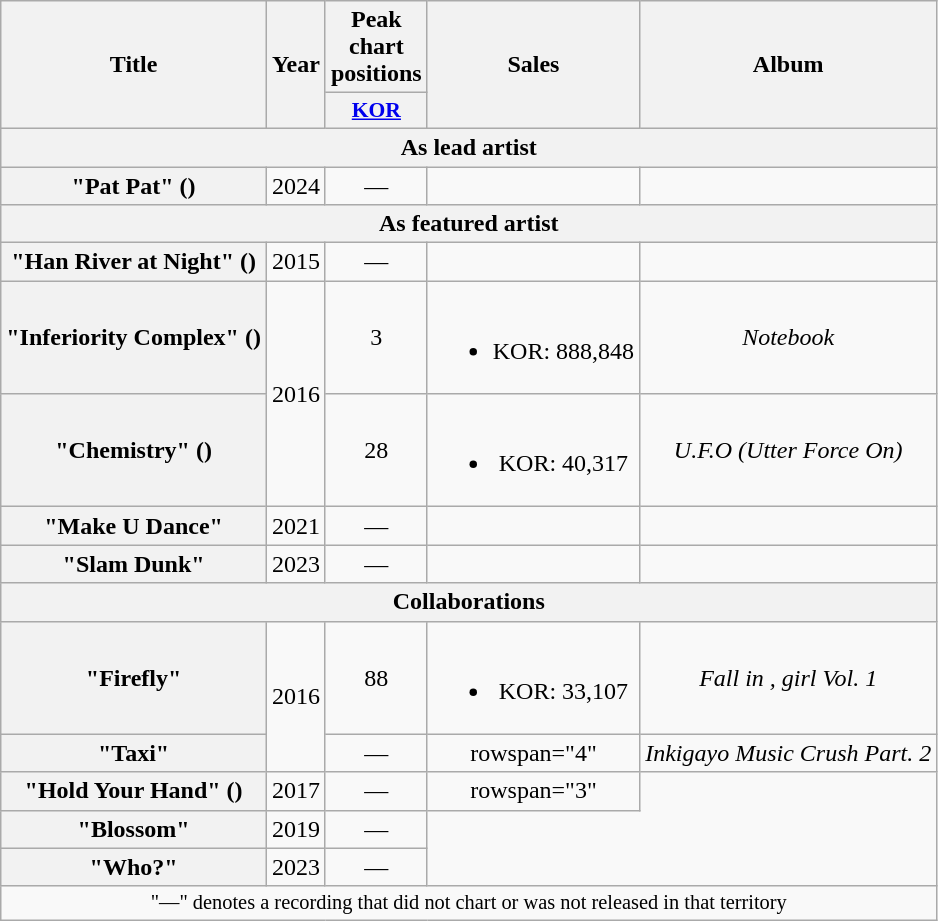<table class="wikitable plainrowheaders" style="text-align:center">
<tr>
<th scope="col" rowspan="2">Title</th>
<th scope="col" rowspan="2">Year</th>
<th scope="col">Peak chart<br>positions</th>
<th scope="col" rowspan="2">Sales</th>
<th scope="col" rowspan="2">Album</th>
</tr>
<tr>
<th scope="col" style="font-size:90%; width:2.5em"><a href='#'>KOR</a><br></th>
</tr>
<tr>
<th scope="col" colspan="5">As lead artist</th>
</tr>
<tr>
<th scope="row">"Pat Pat" ()</th>
<td>2024</td>
<td>—</td>
<td></td>
<td></td>
</tr>
<tr>
<th scope="col" colspan="5">As featured artist</th>
</tr>
<tr>
<th scope="row">"Han River at Night" ()<br></th>
<td>2015</td>
<td>—</td>
<td></td>
<td></td>
</tr>
<tr>
<th scope="row">"Inferiority Complex" ()<br></th>
<td rowspan="2">2016</td>
<td>3</td>
<td><br><ul><li>KOR: 888,848</li></ul></td>
<td><em>Notebook</em></td>
</tr>
<tr>
<th scope="row">"Chemistry" ()<br></th>
<td>28</td>
<td><br><ul><li>KOR: 40,317</li></ul></td>
<td><em>U.F.O (Utter Force On)</em></td>
</tr>
<tr>
<th scope="row">"Make U Dance"<br></th>
<td>2021</td>
<td>—</td>
<td></td>
<td></td>
</tr>
<tr>
<th scope="row">"Slam Dunk"<br></th>
<td>2023</td>
<td>—</td>
<td></td>
<td></td>
</tr>
<tr>
<th scope="col" colspan="5">Collaborations</th>
</tr>
<tr>
<th scope="row">"Firefly"<br></th>
<td rowspan="2">2016</td>
<td>88</td>
<td><br><ul><li>KOR: 33,107</li></ul></td>
<td><em>Fall in , girl Vol. 1</em></td>
</tr>
<tr>
<th scope="row">"Taxi"<br></th>
<td>—</td>
<td>rowspan="4" </td>
<td><em>Inkigayo Music Crush Part. 2</em></td>
</tr>
<tr>
<th scope="row">"Hold Your Hand" ()<br></th>
<td>2017</td>
<td>—</td>
<td>rowspan="3" </td>
</tr>
<tr>
<th scope="row">"Blossom"<br></th>
<td>2019</td>
<td>—</td>
</tr>
<tr>
<th scope="row">"Who?"<br></th>
<td>2023</td>
<td>—</td>
</tr>
<tr>
<td colspan="5" style="font-size:85%">"—" denotes a recording that did not chart or was not released in that territory</td>
</tr>
</table>
